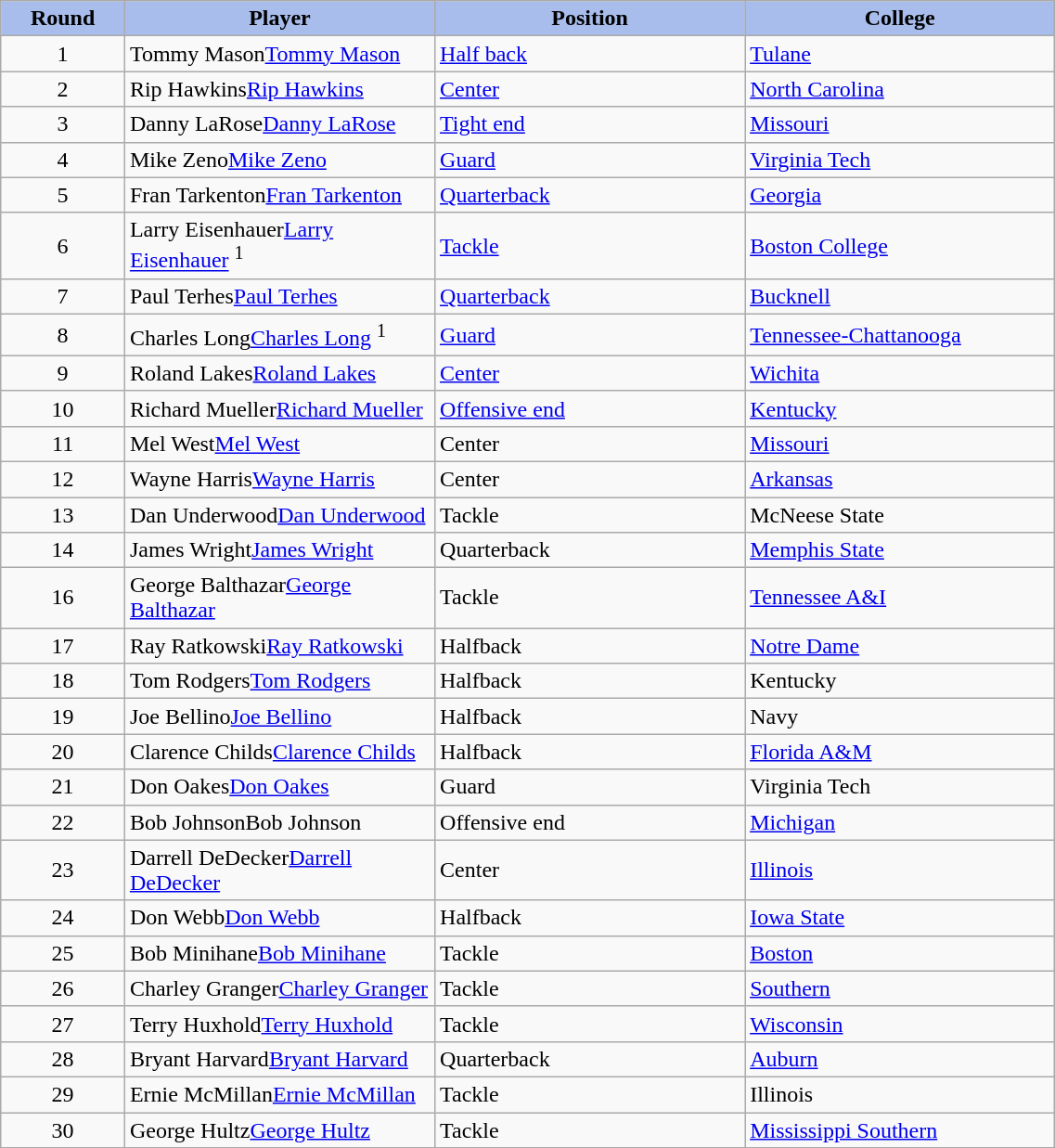<table class="wikitable sortable sortable" style="width: 60%">
<tr>
<th style="background:#A8BDEC;" width=8%>Round</th>
<th width=20% style="background:#A8BDEC;">Player</th>
<th width=20% style="background:#A8BDEC;">Position</th>
<th width=20% style="background:#A8BDEC;">College</th>
</tr>
<tr>
<td align=center>1</td>
<td><span>Tommy Mason</span><a href='#'>Tommy Mason</a></td>
<td><a href='#'>Half back</a></td>
<td><a href='#'>Tulane</a></td>
</tr>
<tr>
<td align=center>2</td>
<td><span>Rip Hawkins</span><a href='#'>Rip Hawkins</a></td>
<td><a href='#'>Center</a></td>
<td><a href='#'>North Carolina</a></td>
</tr>
<tr>
<td align=center>3</td>
<td><span>Danny LaRose</span><a href='#'>Danny LaRose</a></td>
<td><a href='#'>Tight end</a></td>
<td><a href='#'>Missouri</a></td>
</tr>
<tr>
<td align=center>4</td>
<td><span>Mike Zeno</span><a href='#'>Mike Zeno</a></td>
<td><a href='#'>Guard</a></td>
<td><a href='#'>Virginia Tech</a></td>
</tr>
<tr>
<td align=center>5</td>
<td><span>Fran Tarkenton</span><a href='#'>Fran Tarkenton</a></td>
<td><a href='#'>Quarterback</a></td>
<td><a href='#'>Georgia</a></td>
</tr>
<tr>
<td align=center>6</td>
<td><span>Larry Eisenhauer</span><a href='#'>Larry Eisenhauer</a> <sup>1</sup></td>
<td><a href='#'>Tackle</a></td>
<td><a href='#'>Boston College</a></td>
</tr>
<tr>
<td align=center>7</td>
<td><span>Paul Terhes</span><a href='#'>Paul Terhes</a></td>
<td><a href='#'>Quarterback</a></td>
<td><a href='#'>Bucknell</a></td>
</tr>
<tr>
<td align=center>8</td>
<td><span>Charles Long</span><a href='#'>Charles Long</a> <sup>1</sup></td>
<td><a href='#'>Guard</a></td>
<td><a href='#'>Tennessee-Chattanooga</a></td>
</tr>
<tr>
<td align=center>9</td>
<td><span>Roland Lakes</span><a href='#'>Roland Lakes</a></td>
<td><a href='#'>Center</a></td>
<td><a href='#'>Wichita</a></td>
</tr>
<tr>
<td align=center>10</td>
<td><span>Richard Mueller</span><a href='#'>Richard Mueller</a></td>
<td><a href='#'>Offensive end</a></td>
<td><a href='#'>Kentucky</a></td>
</tr>
<tr>
<td align=center>11</td>
<td><span>Mel West</span><a href='#'>Mel West</a></td>
<td>Center</td>
<td><a href='#'>Missouri</a></td>
</tr>
<tr>
<td align=center>12</td>
<td><span>Wayne Harris</span><a href='#'>Wayne Harris</a></td>
<td>Center</td>
<td><a href='#'>Arkansas</a></td>
</tr>
<tr>
<td align=center>13</td>
<td><span>Dan Underwood</span><a href='#'>Dan Underwood</a></td>
<td>Tackle</td>
<td>McNeese State</td>
</tr>
<tr>
<td align=center>14</td>
<td><span>James Wright</span><a href='#'>James Wright</a></td>
<td>Quarterback</td>
<td><a href='#'>Memphis State</a></td>
</tr>
<tr>
<td align=center>16</td>
<td><span>George Balthazar</span><a href='#'>George Balthazar</a></td>
<td>Tackle</td>
<td><a href='#'>Tennessee A&I</a></td>
</tr>
<tr>
<td align=center>17</td>
<td><span>Ray Ratkowski</span><a href='#'>Ray Ratkowski</a></td>
<td>Halfback</td>
<td><a href='#'>Notre Dame</a></td>
</tr>
<tr>
<td align=center>18</td>
<td><span>Tom Rodgers</span><a href='#'>Tom Rodgers</a></td>
<td>Halfback</td>
<td>Kentucky</td>
</tr>
<tr>
<td align=center>19</td>
<td><span>Joe Bellino</span><a href='#'>Joe Bellino</a></td>
<td>Halfback</td>
<td>Navy</td>
</tr>
<tr>
<td align=center>20</td>
<td><span>Clarence Childs</span><a href='#'>Clarence Childs</a></td>
<td>Halfback</td>
<td><a href='#'>Florida A&M</a></td>
</tr>
<tr>
<td align=center>21</td>
<td><span>Don Oakes</span><a href='#'>Don Oakes</a></td>
<td>Guard</td>
<td>Virginia Tech</td>
</tr>
<tr>
<td align=center>22</td>
<td><span>Bob Johnson</span>Bob Johnson</td>
<td>Offensive end</td>
<td><a href='#'>Michigan</a></td>
</tr>
<tr>
<td align=center>23</td>
<td><span>Darrell DeDecker</span><a href='#'>Darrell DeDecker</a></td>
<td>Center</td>
<td><a href='#'>Illinois</a></td>
</tr>
<tr>
<td align=center>24</td>
<td><span>Don Webb</span><a href='#'>Don Webb</a></td>
<td>Halfback</td>
<td><a href='#'>Iowa State</a></td>
</tr>
<tr>
<td align=center>25</td>
<td><span>Bob Minihane</span><a href='#'>Bob Minihane</a></td>
<td>Tackle</td>
<td><a href='#'>Boston</a></td>
</tr>
<tr>
<td align=center>26</td>
<td><span>Charley Granger</span><a href='#'>Charley Granger</a></td>
<td>Tackle</td>
<td><a href='#'>Southern</a></td>
</tr>
<tr>
<td align=center>27</td>
<td><span>Terry Huxhold</span><a href='#'>Terry Huxhold</a></td>
<td>Tackle</td>
<td><a href='#'>Wisconsin</a></td>
</tr>
<tr>
<td align=center>28</td>
<td><span>Bryant Harvard</span><a href='#'>Bryant Harvard</a></td>
<td>Quarterback</td>
<td><a href='#'>Auburn</a></td>
</tr>
<tr>
<td align=center>29</td>
<td><span>Ernie McMillan</span><a href='#'>Ernie McMillan</a></td>
<td>Tackle</td>
<td>Illinois</td>
</tr>
<tr>
<td align=center>30</td>
<td><span>George Hultz</span><a href='#'>George Hultz</a></td>
<td>Tackle</td>
<td><a href='#'>Mississippi Southern</a></td>
</tr>
<tr>
</tr>
</table>
